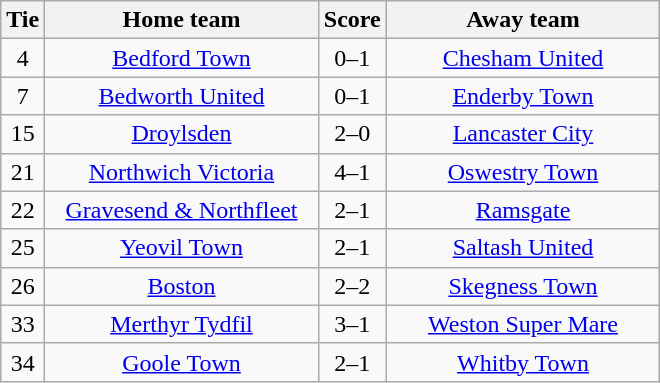<table class="wikitable" style="text-align:center;">
<tr>
<th width=20>Tie</th>
<th width=175>Home team</th>
<th width=20>Score</th>
<th width=175>Away team</th>
</tr>
<tr>
<td>4</td>
<td><a href='#'>Bedford Town</a></td>
<td>0–1</td>
<td><a href='#'>Chesham United</a></td>
</tr>
<tr>
<td>7</td>
<td><a href='#'>Bedworth United</a></td>
<td>0–1</td>
<td><a href='#'>Enderby Town</a></td>
</tr>
<tr>
<td>15</td>
<td><a href='#'>Droylsden</a></td>
<td>2–0</td>
<td><a href='#'>Lancaster City</a></td>
</tr>
<tr>
<td>21</td>
<td><a href='#'>Northwich Victoria</a></td>
<td>4–1</td>
<td><a href='#'>Oswestry Town</a></td>
</tr>
<tr>
<td>22</td>
<td><a href='#'>Gravesend & Northfleet</a></td>
<td>2–1</td>
<td><a href='#'>Ramsgate</a></td>
</tr>
<tr>
<td>25</td>
<td><a href='#'>Yeovil Town</a></td>
<td>2–1</td>
<td><a href='#'>Saltash United</a></td>
</tr>
<tr>
<td>26</td>
<td><a href='#'>Boston</a></td>
<td>2–2</td>
<td><a href='#'>Skegness Town</a></td>
</tr>
<tr>
<td>33</td>
<td><a href='#'>Merthyr Tydfil</a></td>
<td>3–1</td>
<td><a href='#'>Weston Super Mare</a></td>
</tr>
<tr>
<td>34</td>
<td><a href='#'>Goole Town</a></td>
<td>2–1</td>
<td><a href='#'>Whitby Town</a></td>
</tr>
</table>
